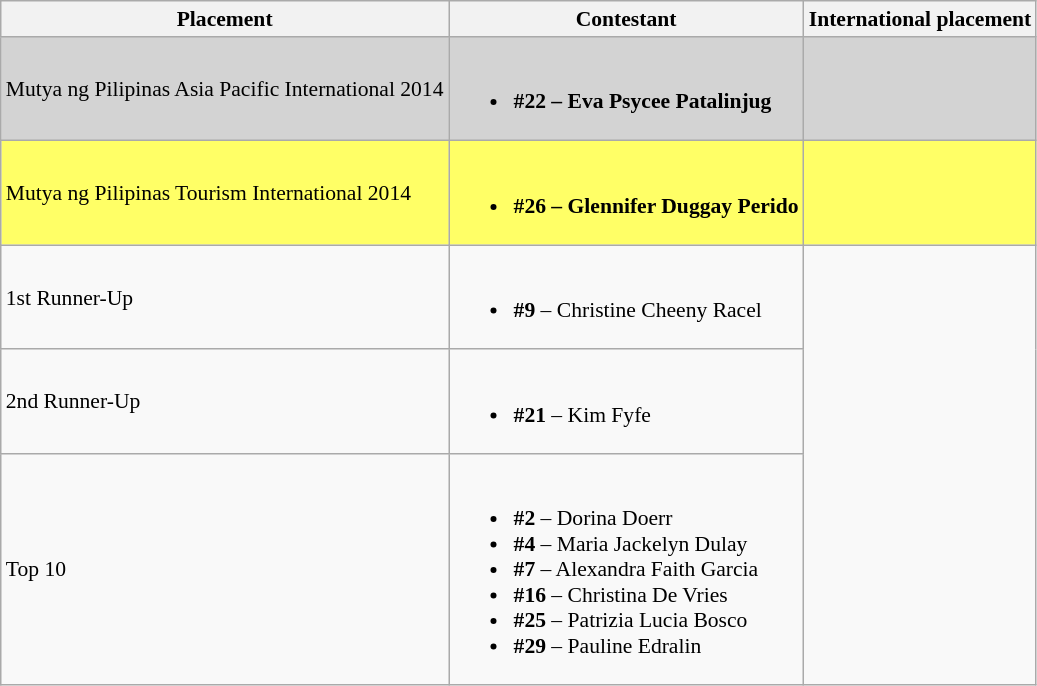<table class="wikitable sortable" style="font-size: 90%;">
<tr>
<th>Placement</th>
<th>Contestant</th>
<th>International placement</th>
</tr>
<tr style="background:lightgrey;">
<td>Mutya ng Pilipinas Asia Pacific International 2014</td>
<td><br><ul><li><strong>#22 – Eva Psycee Patalinjug</strong></li></ul></td>
<td></td>
</tr>
<tr style="background:#FFFF66;">
<td>Mutya ng Pilipinas Tourism International 2014</td>
<td><br><ul><li><strong>#26 – Glennifer Duggay Perido</strong></li></ul></td>
<td></td>
</tr>
<tr>
<td>1st Runner-Up</td>
<td><br><ul><li><strong>#9</strong> – Christine Cheeny Racel</li></ul></td>
</tr>
<tr>
<td>2nd Runner-Up</td>
<td><br><ul><li><strong>#21</strong> – Kim Fyfe</li></ul></td>
</tr>
<tr>
<td>Top 10</td>
<td><br><ul><li><strong>#2</strong> – Dorina Doerr</li><li><strong>#4</strong> – Maria Jackelyn Dulay</li><li><strong>#7</strong> – Alexandra Faith Garcia</li><li><strong>#16</strong> – Christina De Vries</li><li><strong>#25</strong> – Patrizia Lucia Bosco</li><li><strong>#29</strong> – Pauline Edralin</li></ul></td>
</tr>
</table>
